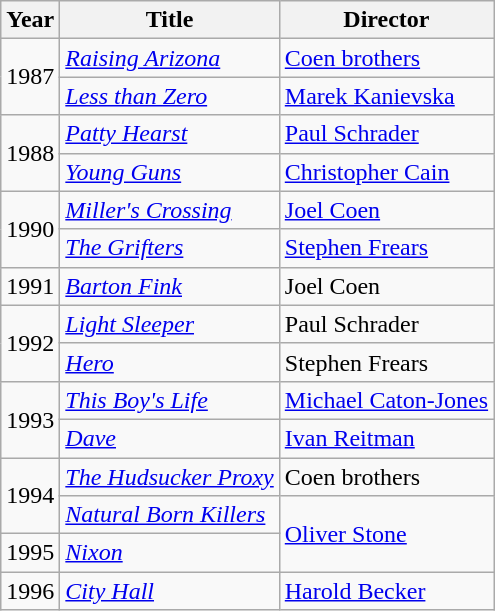<table class="wikitable">
<tr>
<th>Year</th>
<th>Title</th>
<th>Director</th>
</tr>
<tr>
<td rowspan="2">1987</td>
<td><em><a href='#'>Raising Arizona</a></em></td>
<td><a href='#'>Coen brothers</a></td>
</tr>
<tr>
<td><em><a href='#'>Less than Zero</a></em></td>
<td><a href='#'>Marek Kanievska</a></td>
</tr>
<tr>
<td rowspan="2">1988</td>
<td><em><a href='#'>Patty Hearst</a></em></td>
<td><a href='#'>Paul Schrader</a></td>
</tr>
<tr>
<td><a href='#'><em>Young Guns</em></a></td>
<td><a href='#'>Christopher Cain</a></td>
</tr>
<tr>
<td rowspan="2">1990</td>
<td><em><a href='#'>Miller's Crossing</a></em></td>
<td><a href='#'>Joel Coen</a></td>
</tr>
<tr>
<td><em><a href='#'>The Grifters</a></em></td>
<td><a href='#'>Stephen Frears</a></td>
</tr>
<tr>
<td>1991</td>
<td><em><a href='#'>Barton Fink</a></em></td>
<td>Joel Coen</td>
</tr>
<tr>
<td rowspan="2">1992</td>
<td><em><a href='#'>Light Sleeper</a></em></td>
<td>Paul Schrader</td>
</tr>
<tr>
<td><em><a href='#'>Hero</a></em></td>
<td>Stephen Frears</td>
</tr>
<tr>
<td rowspan="2">1993</td>
<td><em><a href='#'>This Boy's Life</a></em></td>
<td><a href='#'>Michael Caton-Jones</a></td>
</tr>
<tr>
<td><em><a href='#'>Dave</a></em></td>
<td><a href='#'>Ivan Reitman</a></td>
</tr>
<tr>
<td rowspan="2">1994</td>
<td><em><a href='#'>The Hudsucker Proxy</a></em></td>
<td>Coen brothers</td>
</tr>
<tr>
<td><em><a href='#'>Natural Born Killers</a></em></td>
<td rowspan=2><a href='#'>Oliver Stone</a></td>
</tr>
<tr>
<td>1995</td>
<td><em><a href='#'>Nixon</a></em></td>
</tr>
<tr>
<td>1996</td>
<td><a href='#'><em>City Hall</em></a></td>
<td><a href='#'>Harold Becker</a></td>
</tr>
</table>
